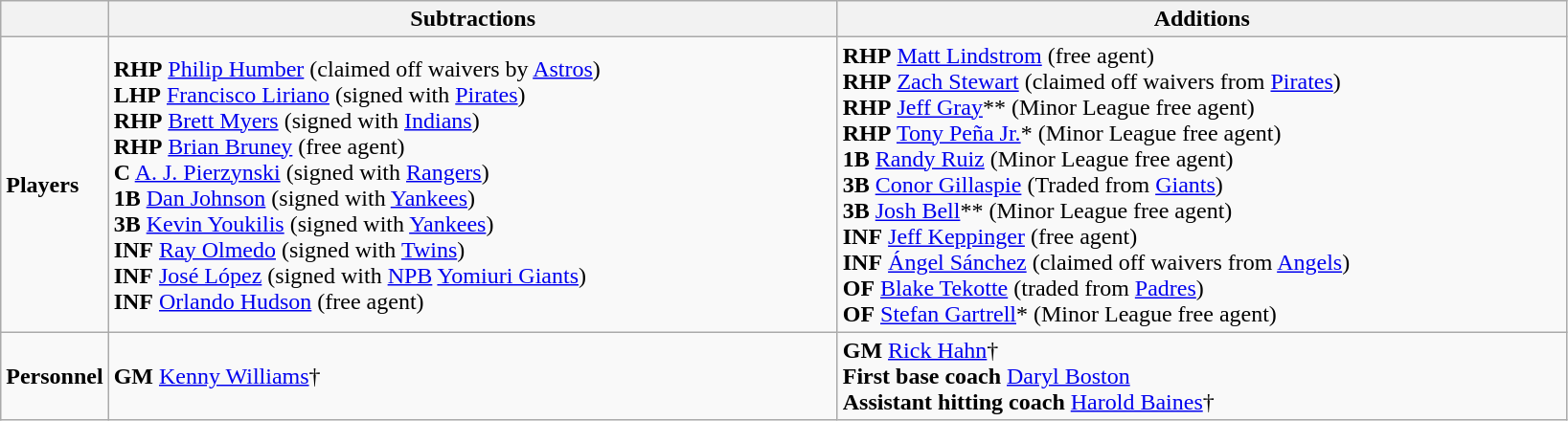<table class="wikitable">
<tr>
<th scope="col" style="width"400px;"></th>
<th scope="col" style="width:500px;">Subtractions</th>
<th scope="col" style="width:500px;">Additions</th>
</tr>
<tr>
<td><strong>Players</strong></td>
<td style="text-align: top;"><strong>RHP</strong> <a href='#'>Philip Humber</a> (claimed off waivers by <a href='#'>Astros</a>) <br> <strong>LHP</strong> <a href='#'>Francisco Liriano</a> (signed with <a href='#'>Pirates</a>) <br> <strong>RHP</strong> <a href='#'>Brett Myers</a> (signed with <a href='#'>Indians</a>) <br> <strong>RHP</strong> <a href='#'>Brian Bruney</a> (free agent) <br> <strong>C</strong> <a href='#'>A. J. Pierzynski</a> (signed with <a href='#'>Rangers</a>) <br> <strong>1B</strong> <a href='#'>Dan Johnson</a> (signed with <a href='#'>Yankees</a>) <br> <strong>3B</strong> <a href='#'>Kevin Youkilis</a> (signed with <a href='#'>Yankees</a>) <br> <strong>INF</strong> <a href='#'>Ray Olmedo</a> (signed with <a href='#'>Twins</a>) <br> <strong>INF</strong> <a href='#'>José López</a> (signed with <a href='#'>NPB</a> <a href='#'>Yomiuri Giants</a>) <br> <strong>INF</strong> <a href='#'>Orlando Hudson</a> (free agent)</td>
<td style="text-align: top;"><strong>RHP</strong> <a href='#'>Matt Lindstrom</a> (free agent) <br> <strong>RHP</strong> <a href='#'>Zach Stewart</a> (claimed off waivers from <a href='#'>Pirates</a>) <br> <strong>RHP</strong> <a href='#'>Jeff Gray</a>** (Minor League free agent) <br> <strong>RHP</strong> <a href='#'>Tony Peña Jr.</a>* (Minor League free agent) <br> <strong>1B</strong> <a href='#'>Randy Ruiz</a> (Minor League free agent) <br> <strong>3B</strong> <a href='#'>Conor Gillaspie</a> (Traded from <a href='#'>Giants</a>) <br> <strong>3B</strong> <a href='#'>Josh Bell</a>** (Minor League free agent) <br> <strong>INF</strong> <a href='#'>Jeff Keppinger</a> (free agent) <br> <strong>INF</strong> <a href='#'>Ángel Sánchez</a> (claimed off waivers from <a href='#'>Angels</a>) <br> <strong>OF</strong> <a href='#'>Blake Tekotte</a> (traded from <a href='#'>Padres</a>) <br> <strong>OF</strong> <a href='#'>Stefan Gartrell</a>* (Minor League free agent)</td>
</tr>
<tr>
<td><strong>Personnel</strong></td>
<td style="text-align: top;"><strong>GM</strong> <a href='#'>Kenny Williams</a>†</td>
<td style="text-align: top;"><strong>GM</strong> <a href='#'>Rick Hahn</a>† <br> <strong>First base coach</strong> <a href='#'>Daryl Boston</a> <br> <strong>Assistant hitting coach</strong> <a href='#'>Harold Baines</a>†</td>
</tr>
</table>
